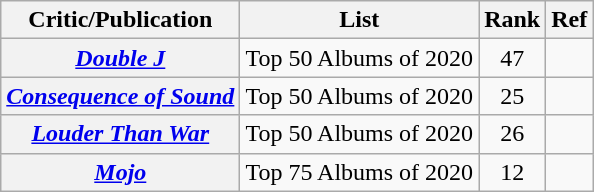<table class="wikitable plainrowheaders">
<tr>
<th>Critic/Publication</th>
<th>List</th>
<th>Rank</th>
<th>Ref</th>
</tr>
<tr>
<th scope="row"><em><a href='#'>Double J</a></em></th>
<td>Top 50 Albums of 2020</td>
<td style="text-align:center;">47</td>
<td style="text-align:center;"></td>
</tr>
<tr>
<th scope="row"><em><a href='#'>Consequence of Sound</a></em></th>
<td>Top 50 Albums of 2020</td>
<td style="text-align:center;">25</td>
<td style="text-align:center;"></td>
</tr>
<tr>
<th scope="row"><em><a href='#'>Louder Than War</a></em></th>
<td>Top 50 Albums of 2020</td>
<td style="text-align:center;">26</td>
<td style="text-align:center;"></td>
</tr>
<tr>
<th scope="row"><em><a href='#'>Mojo</a></em></th>
<td>Top 75 Albums of 2020</td>
<td style="text-align:center;">12</td>
<td style="text-align:center;"></td>
</tr>
</table>
